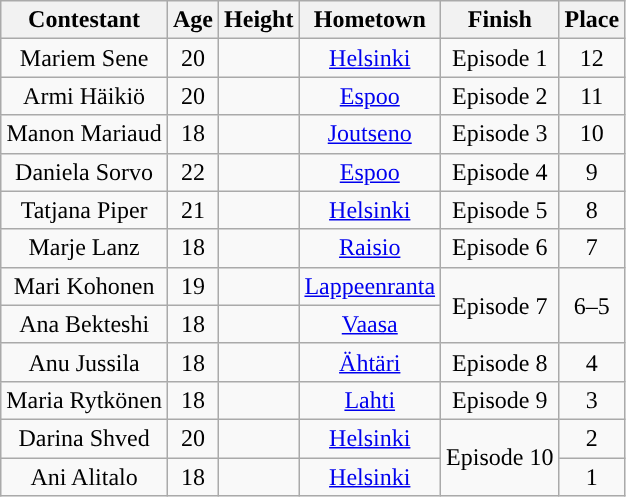<table class="wikitable sortable" style="text-align:center;">
<tr>
<th>Contestant</th>
<th>Age</th>
<th>Height</th>
<th>Hometown</th>
<th>Finish</th>
<th>Place</th>
</tr>
<tr>
<td>Mariem Sene</td>
<td>20</td>
<td></td>
<td><a href='#'>Helsinki</a></td>
<td>Episode 1</td>
<td>12</td>
</tr>
<tr>
<td>Armi Häikiö</td>
<td>20</td>
<td></td>
<td><a href='#'>Espoo</a></td>
<td>Episode 2</td>
<td>11</td>
</tr>
<tr>
<td>Manon Mariaud</td>
<td>18</td>
<td></td>
<td><a href='#'>Joutseno</a></td>
<td>Episode 3</td>
<td>10</td>
</tr>
<tr>
<td>Daniela Sorvo</td>
<td>22</td>
<td></td>
<td><a href='#'>Espoo</a></td>
<td>Episode 4</td>
<td>9</td>
</tr>
<tr>
<td>Tatjana Piper</td>
<td>21</td>
<td></td>
<td><a href='#'>Helsinki</a></td>
<td>Episode 5</td>
<td>8</td>
</tr>
<tr>
<td>Marje Lanz</td>
<td>18</td>
<td></td>
<td><a href='#'>Raisio</a></td>
<td>Episode 6</td>
<td>7</td>
</tr>
<tr>
<td>Mari Kohonen</td>
<td>19</td>
<td></td>
<td><a href='#'>Lappeenranta</a></td>
<td rowspan="2">Episode 7</td>
<td rowspan="2">6–5</td>
</tr>
<tr>
<td>Ana Bekteshi</td>
<td>18</td>
<td></td>
<td><a href='#'>Vaasa</a></td>
</tr>
<tr>
<td>Anu Jussila</td>
<td>18</td>
<td></td>
<td><a href='#'>Ähtäri</a></td>
<td>Episode 8</td>
<td>4</td>
</tr>
<tr>
<td>Maria Rytkönen</td>
<td>18</td>
<td></td>
<td><a href='#'>Lahti</a></td>
<td>Episode 9</td>
<td>3</td>
</tr>
<tr>
<td>Darina Shved</td>
<td>20</td>
<td></td>
<td><a href='#'>Helsinki</a></td>
<td rowspan="2">Episode 10</td>
<td>2</td>
</tr>
<tr>
<td>Ani Alitalo</td>
<td>18</td>
<td></td>
<td><a href='#'>Helsinki</a></td>
<td>1</td>
</tr>
</table>
